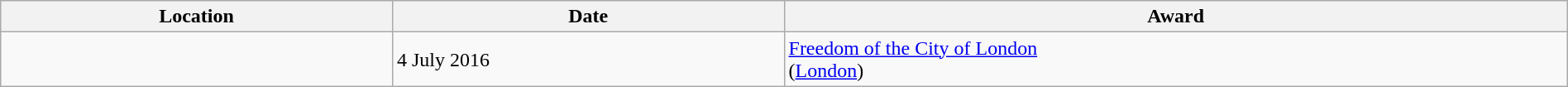<table class="wikitable" style="width:100%;">
<tr>
<th style="width:20%;">Location</th>
<th style="width:20%;">Date</th>
<th style="width:40%;">Award</th>
</tr>
<tr>
<td></td>
<td>4 July 2016</td>
<td><a href='#'>Freedom of the City of London</a><br>(<a href='#'>London</a>)</td>
</tr>
</table>
